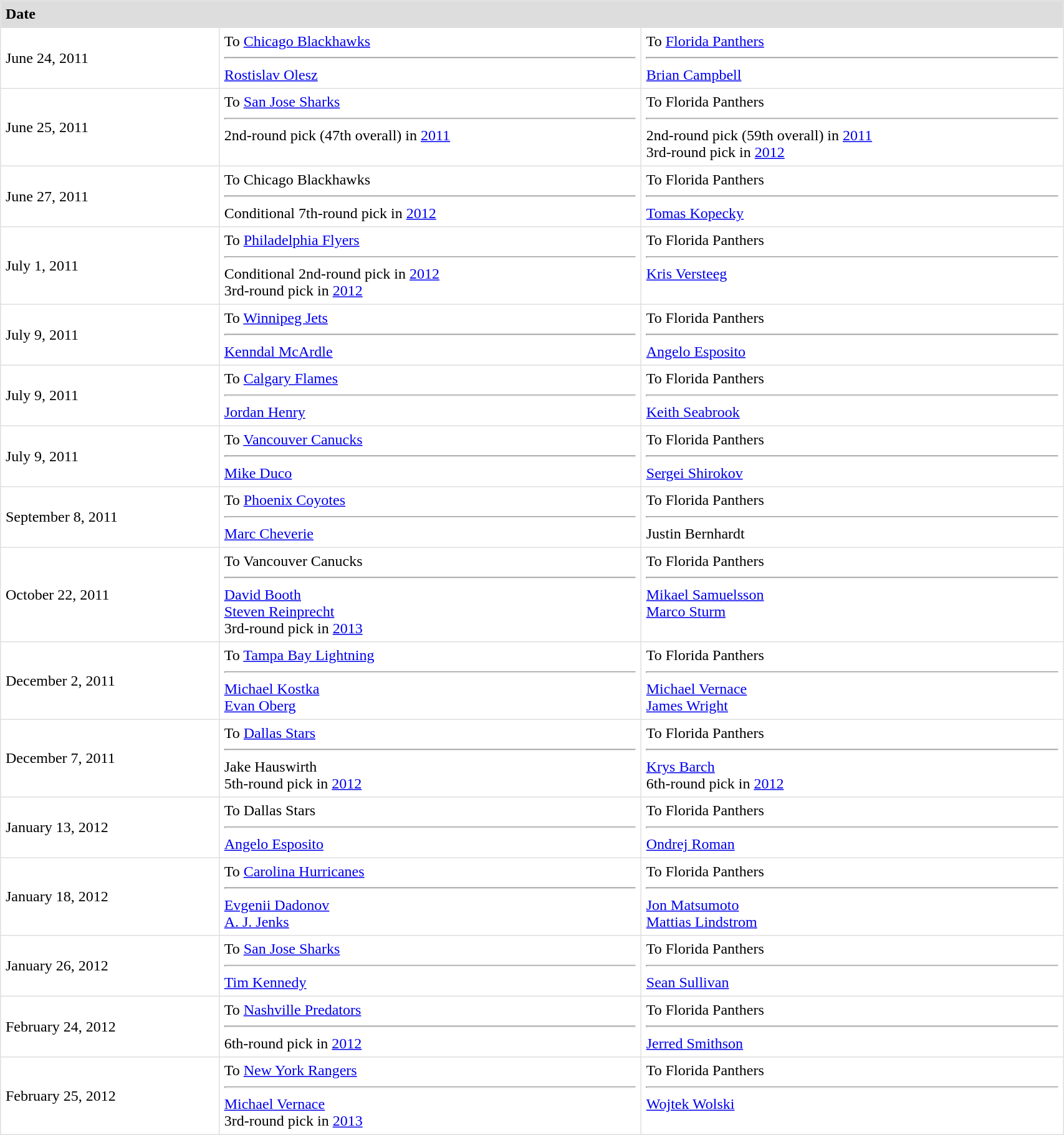<table border=1 style="border-collapse:collapse" bordercolor="#DFDFDF" cellpadding="5" width=90%>
<tr bgcolor="#dddddd">
<td><strong>Date</strong></td>
<th colspan="2"></th>
</tr>
<tr>
<td>June 24, 2011<br></td>
<td valign="top">To <a href='#'>Chicago Blackhawks</a><hr><a href='#'>Rostislav Olesz</a></td>
<td valign="top">To <a href='#'>Florida Panthers</a><hr><a href='#'>Brian Campbell</a></td>
</tr>
<tr>
<td>June 25, 2011<br></td>
<td valign="top">To <a href='#'>San Jose Sharks</a><hr>2nd-round pick (47th overall) in <a href='#'>2011</a></td>
<td valign="top">To Florida Panthers<hr>2nd-round pick (59th overall) in <a href='#'>2011</a><br>3rd-round pick in <a href='#'>2012</a></td>
</tr>
<tr>
<td>June 27, 2011<br></td>
<td valign="top">To Chicago Blackhawks<hr>Conditional 7th-round pick in <a href='#'>2012</a></td>
<td valign="top">To Florida Panthers<hr><a href='#'>Tomas Kopecky</a></td>
</tr>
<tr>
<td>July 1, 2011<br></td>
<td valign="top">To <a href='#'>Philadelphia Flyers</a><hr>Conditional 2nd-round pick in <a href='#'>2012</a><br>3rd-round pick in <a href='#'>2012</a></td>
<td valign="top">To Florida Panthers<hr><a href='#'>Kris Versteeg</a></td>
</tr>
<tr>
<td>July 9, 2011<br></td>
<td valign="top">To <a href='#'>Winnipeg Jets</a><hr><a href='#'>Kenndal McArdle</a></td>
<td valign="top">To Florida Panthers<hr><a href='#'>Angelo Esposito</a></td>
</tr>
<tr>
<td>July 9, 2011<br></td>
<td valign="top">To <a href='#'>Calgary Flames</a><hr><a href='#'>Jordan Henry</a></td>
<td valign="top">To Florida Panthers<hr><a href='#'>Keith Seabrook</a></td>
</tr>
<tr>
<td>July 9, 2011<br></td>
<td valign="top">To <a href='#'>Vancouver Canucks</a><hr><a href='#'>Mike Duco</a></td>
<td valign="top">To Florida Panthers<hr><a href='#'>Sergei Shirokov</a></td>
</tr>
<tr>
<td>September 8, 2011<br></td>
<td valign="top">To <a href='#'>Phoenix Coyotes</a><hr><a href='#'>Marc Cheverie</a></td>
<td valign="top">To Florida Panthers<hr>Justin Bernhardt</td>
</tr>
<tr>
<td>October 22, 2011<br></td>
<td valign="top">To Vancouver Canucks<hr><a href='#'>David Booth</a><br><a href='#'>Steven Reinprecht</a><br>3rd-round pick in <a href='#'>2013</a></td>
<td valign="top">To Florida Panthers<hr><a href='#'>Mikael Samuelsson</a><br><a href='#'>Marco Sturm</a></td>
</tr>
<tr>
<td>December 2, 2011</td>
<td valign="top">To <a href='#'>Tampa Bay Lightning</a> <hr><a href='#'>Michael Kostka</a><br><a href='#'>Evan Oberg</a></td>
<td valign="top">To Florida Panthers <hr><a href='#'>Michael Vernace</a><br><a href='#'>James Wright</a></td>
</tr>
<tr>
<td>December 7, 2011</td>
<td valign="top">To <a href='#'>Dallas Stars</a> <hr>Jake Hauswirth<br>5th-round pick in <a href='#'>2012</a></td>
<td valign="top">To Florida Panthers <hr><a href='#'>Krys Barch</a><br>6th-round pick in <a href='#'>2012</a></td>
</tr>
<tr>
<td>January 13, 2012</td>
<td valign="top">To Dallas Stars <hr><a href='#'>Angelo Esposito</a></td>
<td valign="top">To Florida Panthers <hr><a href='#'>Ondrej Roman</a></td>
</tr>
<tr>
<td>January 18, 2012</td>
<td valign="top">To <a href='#'>Carolina Hurricanes</a> <hr><a href='#'>Evgenii Dadonov</a><br><a href='#'>A. J. Jenks</a></td>
<td valign="top">To Florida Panthers <hr><a href='#'>Jon Matsumoto</a><br><a href='#'>Mattias Lindstrom</a></td>
</tr>
<tr>
<td>January 26, 2012</td>
<td valign="top">To <a href='#'>San Jose Sharks</a> <hr><a href='#'>Tim Kennedy</a></td>
<td valign="top">To Florida Panthers <hr><a href='#'>Sean Sullivan</a></td>
</tr>
<tr>
<td>February 24, 2012</td>
<td valign="top">To <a href='#'>Nashville Predators</a> <hr>6th-round pick in <a href='#'>2012</a></td>
<td valign="top">To Florida Panthers <hr><a href='#'>Jerred Smithson</a></td>
</tr>
<tr>
<td>February 25, 2012</td>
<td valign="top">To <a href='#'>New York Rangers</a> <hr><a href='#'>Michael Vernace</a><br>3rd-round pick in <a href='#'>2013</a></td>
<td valign="top">To Florida Panthers <hr><a href='#'>Wojtek Wolski</a></td>
</tr>
</table>
